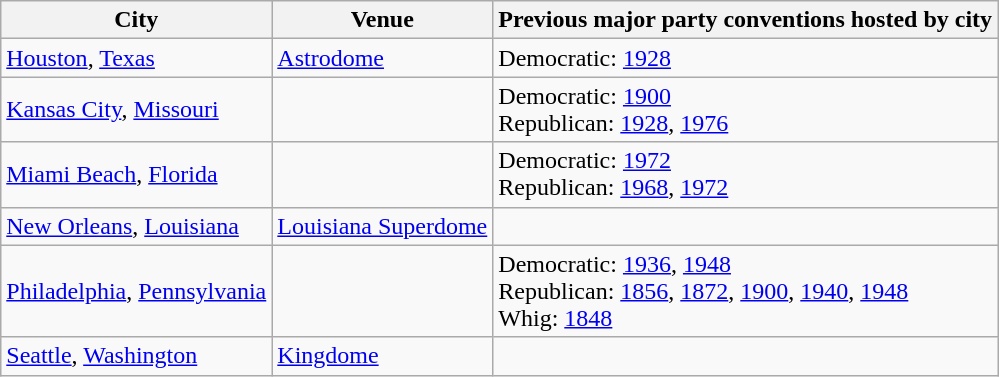<table class="wikitable">
<tr>
<th>City</th>
<th>Venue</th>
<th>Previous major party conventions hosted by city</th>
</tr>
<tr>
<td><a href='#'>Houston</a>, <a href='#'>Texas</a></td>
<td><a href='#'>Astrodome</a></td>
<td>Democratic: <a href='#'>1928</a></td>
</tr>
<tr>
<td><a href='#'>Kansas City</a>, <a href='#'>Missouri</a></td>
<td></td>
<td>Democratic: <a href='#'>1900</a><br>Republican: <a href='#'>1928</a>, <a href='#'>1976</a></td>
</tr>
<tr>
<td><a href='#'>Miami Beach</a>, <a href='#'>Florida</a></td>
<td></td>
<td>Democratic: <a href='#'>1972</a><br>Republican: <a href='#'>1968</a>, <a href='#'>1972</a></td>
</tr>
<tr>
<td><a href='#'>New Orleans</a>, <a href='#'>Louisiana</a></td>
<td><a href='#'>Louisiana Superdome</a></td>
<td></td>
</tr>
<tr>
<td><a href='#'>Philadelphia</a>, <a href='#'>Pennsylvania</a></td>
<td></td>
<td>Democratic: <a href='#'>1936</a>, <a href='#'>1948</a><br>Republican: <a href='#'>1856</a>, <a href='#'>1872</a>, <a href='#'>1900</a>, <a href='#'>1940</a>, <a href='#'>1948</a><br>Whig: <a href='#'>1848</a></td>
</tr>
<tr>
<td><a href='#'>Seattle</a>, <a href='#'>Washington</a></td>
<td><a href='#'>Kingdome</a></td>
<td></td>
</tr>
</table>
